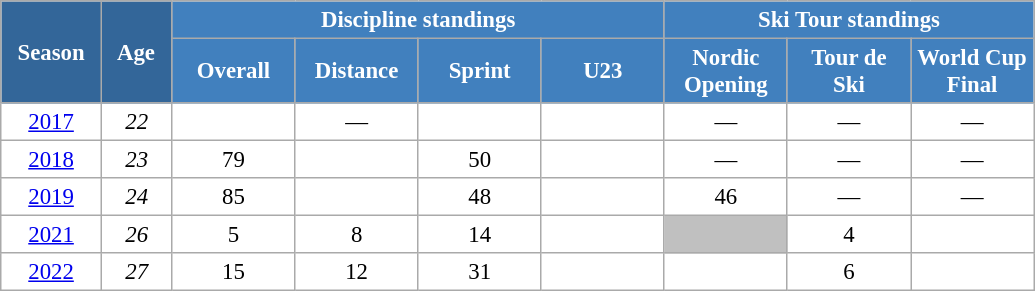<table class="wikitable" style="font-size:95%; text-align:center; border:grey solid 1px; border-collapse:collapse; background:#ffffff;">
<tr>
<th style="background-color:#369; color:white; width:60px;" rowspan="2"> Season </th>
<th style="background-color:#369; color:white; width:40px;" rowspan="2"> Age </th>
<th style="background-color:#4180be; color:white;" colspan="4">Discipline standings</th>
<th style="background-color:#4180be; color:white;" colspan="3">Ski Tour standings</th>
</tr>
<tr>
<th style="background-color:#4180be; color:white; width:75px;">Overall</th>
<th style="background-color:#4180be; color:white; width:75px;">Distance</th>
<th style="background-color:#4180be; color:white; width:75px;">Sprint</th>
<th style="background-color:#4180be; color:white; width:75px;">U23</th>
<th style="background-color:#4180be; color:white; width:75px;">Nordic<br>Opening</th>
<th style="background-color:#4180be; color:white; width:75px;">Tour de<br>Ski</th>
<th style="background-color:#4180be; color:white; width:75px;">World Cup<br>Final</th>
</tr>
<tr>
<td><a href='#'>2017</a></td>
<td><em>22</em></td>
<td></td>
<td>—</td>
<td></td>
<td></td>
<td>—</td>
<td>—</td>
<td>—</td>
</tr>
<tr>
<td><a href='#'>2018</a></td>
<td><em>23</em></td>
<td>79</td>
<td></td>
<td>50</td>
<td></td>
<td>—</td>
<td>—</td>
<td>—</td>
</tr>
<tr>
<td><a href='#'>2019</a></td>
<td><em>24</em></td>
<td>85</td>
<td></td>
<td>48</td>
<td></td>
<td>46</td>
<td>—</td>
<td>—</td>
</tr>
<tr>
<td><a href='#'>2021</a></td>
<td><em>26</em></td>
<td>5</td>
<td>8</td>
<td>14</td>
<td></td>
<td style="background:silver;"></td>
<td>4</td>
<td></td>
</tr>
<tr>
<td><a href='#'>2022</a></td>
<td><em>27</em></td>
<td>15</td>
<td>12</td>
<td>31</td>
<td></td>
<td></td>
<td>6</td>
<td></td>
</tr>
</table>
